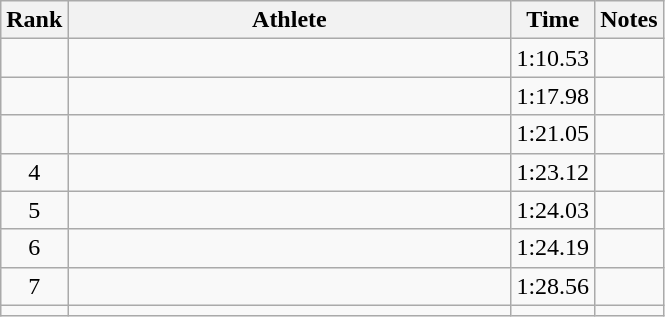<table class="wikitable" style="text-align:center">
<tr>
<th>Rank</th>
<th Style="width:18em">Athlete</th>
<th>Time</th>
<th>Notes</th>
</tr>
<tr>
<td></td>
<td style="text-align:left"></td>
<td>1:10.53</td>
<td></td>
</tr>
<tr>
<td></td>
<td style="text-align:left"></td>
<td>1:17.98</td>
<td></td>
</tr>
<tr>
<td></td>
<td style="text-align:left"></td>
<td>1:21.05</td>
<td></td>
</tr>
<tr>
<td>4</td>
<td style="text-align:left"></td>
<td>1:23.12</td>
<td></td>
</tr>
<tr>
<td>5</td>
<td style="text-align:left"></td>
<td>1:24.03</td>
<td></td>
</tr>
<tr>
<td>6</td>
<td style="text-align:left"></td>
<td>1:24.19</td>
<td></td>
</tr>
<tr>
<td>7</td>
<td style="text-align:left"></td>
<td>1:28.56</td>
<td></td>
</tr>
<tr>
<td></td>
<td style="text-align:left"></td>
<td></td>
<td></td>
</tr>
</table>
